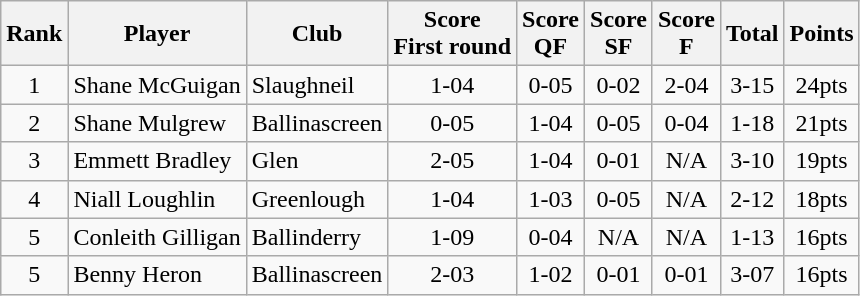<table class="wikitable">
<tr>
<th>Rank</th>
<th>Player</th>
<th>Club</th>
<th>Score <br> First round</th>
<th>Score <br> QF</th>
<th>Score <br> SF</th>
<th>Score <br> F</th>
<th>Total</th>
<th>Points</th>
</tr>
<tr>
<td align=center>1</td>
<td>Shane McGuigan</td>
<td>Slaughneil</td>
<td align=center>1-04</td>
<td align=center>0-05</td>
<td align=center>0-02</td>
<td align=center>2-04</td>
<td align=center>3-15</td>
<td align=center>24pts</td>
</tr>
<tr>
<td align=center>2</td>
<td>Shane Mulgrew</td>
<td>Ballinascreen</td>
<td align=center>0-05</td>
<td align=center>1-04</td>
<td align=center>0-05</td>
<td align=center>0-04</td>
<td align=center>1-18</td>
<td align=center>21pts</td>
</tr>
<tr>
<td align=center>3</td>
<td>Emmett Bradley</td>
<td>Glen</td>
<td align=center>2-05</td>
<td align=center>1-04</td>
<td align=center>0-01</td>
<td align=center>N/A</td>
<td align=center>3-10</td>
<td align=center>19pts</td>
</tr>
<tr>
<td align=center>4</td>
<td>Niall Loughlin</td>
<td>Greenlough</td>
<td align=center>1-04</td>
<td align=center>1-03</td>
<td align=center>0-05</td>
<td align=center>N/A</td>
<td align=center>2-12</td>
<td align=center>18pts</td>
</tr>
<tr>
<td align=center>5</td>
<td>Conleith Gilligan</td>
<td>Ballinderry</td>
<td align=center>1-09</td>
<td align=center>0-04</td>
<td align=center>N/A</td>
<td align=center>N/A</td>
<td align=center>1-13</td>
<td align=center>16pts</td>
</tr>
<tr>
<td align=center>5</td>
<td>Benny Heron</td>
<td>Ballinascreen</td>
<td align=center>2-03</td>
<td align=center>1-02</td>
<td align=center>0-01</td>
<td align=center>0-01</td>
<td align=center>3-07</td>
<td align=center>16pts</td>
</tr>
</table>
